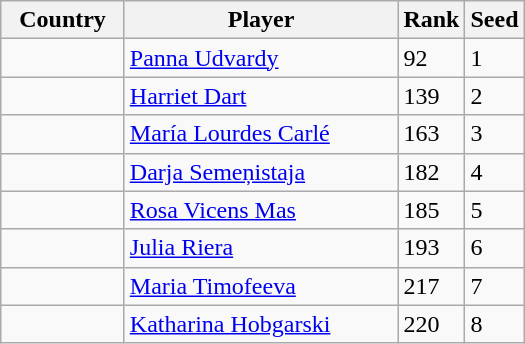<table class="wikitable">
<tr>
<th width="75">Country</th>
<th width="175">Player</th>
<th>Rank</th>
<th>Seed</th>
</tr>
<tr>
<td></td>
<td><a href='#'>Panna Udvardy</a></td>
<td>92</td>
<td>1</td>
</tr>
<tr>
<td></td>
<td><a href='#'>Harriet Dart</a></td>
<td>139</td>
<td>2</td>
</tr>
<tr>
<td></td>
<td><a href='#'>María Lourdes Carlé</a></td>
<td>163</td>
<td>3</td>
</tr>
<tr>
<td></td>
<td><a href='#'>Darja Semeņistaja</a></td>
<td>182</td>
<td>4</td>
</tr>
<tr>
<td></td>
<td><a href='#'>Rosa Vicens Mas</a></td>
<td>185</td>
<td>5</td>
</tr>
<tr>
<td></td>
<td><a href='#'>Julia Riera</a></td>
<td>193</td>
<td>6</td>
</tr>
<tr>
<td></td>
<td><a href='#'>Maria Timofeeva</a></td>
<td>217</td>
<td>7</td>
</tr>
<tr>
<td></td>
<td><a href='#'>Katharina Hobgarski</a></td>
<td>220</td>
<td>8</td>
</tr>
</table>
